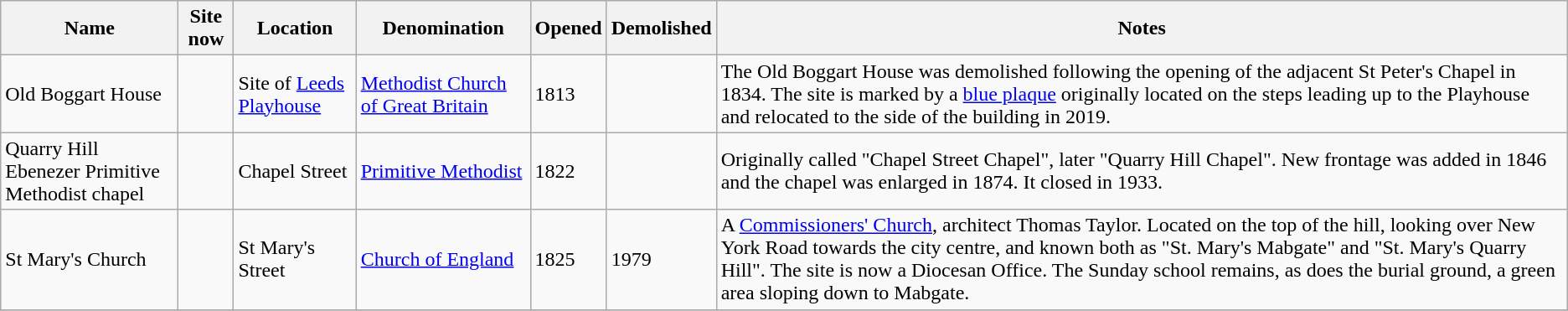<table class="wikitable sortable">
<tr>
<th>Name</th>
<th class="unsortable">Site now</th>
<th>Location</th>
<th>Denomination</th>
<th>Opened</th>
<th>Demolished</th>
<th class="unsortable">Notes</th>
</tr>
<tr>
<td>Old Boggart House </td>
<td></td>
<td>Site of <a href='#'>Leeds Playhouse</a></td>
<td><a href='#'>Methodist Church of Great Britain</a></td>
<td>1813</td>
<td></td>
<td>The Old Boggart House was demolished following the opening of the adjacent St Peter's Chapel in 1834. The site is marked by a <a href='#'>blue plaque</a> originally located on the steps leading up to the Playhouse and relocated to the side of the building in 2019.</td>
</tr>
<tr>
<td>Quarry Hill Ebenezer Primitive Methodist chapel</td>
<td></td>
<td>Chapel Street</td>
<td><a href='#'>Primitive Methodist</a></td>
<td>1822</td>
<td></td>
<td>Originally called "Chapel Street Chapel", later "Quarry Hill Chapel". New frontage was added in 1846 and the chapel was enlarged in 1874. It closed in 1933.</td>
</tr>
<tr>
<td>St Mary's Church </td>
<td></td>
<td>St Mary's Street</td>
<td><a href='#'>Church of England</a></td>
<td>1825</td>
<td>1979</td>
<td>A <a href='#'>Commissioners' Church</a>, architect Thomas Taylor. Located on the top of the hill, looking over New York Road towards the city centre, and known both as "St. Mary's Mabgate" and "St. Mary's Quarry Hill". The site is now a Diocesan Office. The Sunday school remains, as does the burial ground, a green area sloping down to Mabgate.</td>
</tr>
<tr>
</tr>
</table>
